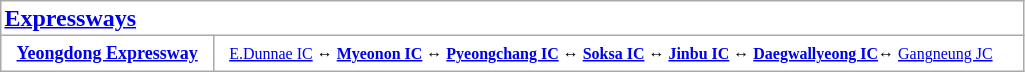<table border="1" cellpadding="5" style="border: 1px #aaa solid;  border-collapse: collapse;">
<tr>
<th align="left" colspan="15" style="padding:2px 2px 2px 2px;"><div><a href='#'>Expressways</a><br></div></th>
</tr>
<tr>
<th align="center" style="padding:4px 10px 4px 10px; font-size:9pt;"> <a href='#'>Yeongdong Expressway</a></th>
<td align="left" style="padding:4px 20px 4px 10px; font-size:8pt;"><a href='#'>E.Dunnae IC</a> ↔ <strong><a href='#'>Myeonon IC</a></strong> ↔ <strong><a href='#'>Pyeongchang IC</a></strong> ↔ <strong><a href='#'>Soksa IC</a></strong>  ↔ <strong><a href='#'>Jinbu IC</a></strong> ↔ <strong><a href='#'>Daegwallyeong IC</a></strong>↔ <a href='#'>Gangneung JC</a></td>
</tr>
</table>
